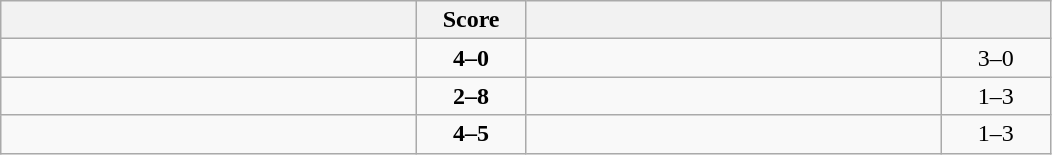<table class="wikitable" style="text-align: center; ">
<tr>
<th align="right" width="270"></th>
<th width="65">Score</th>
<th align="left" width="270"></th>
<th width="65"></th>
</tr>
<tr>
<td align="left"><strong></strong></td>
<td><strong>4–0</strong></td>
<td align="left"></td>
<td>3–0 <strong></strong></td>
</tr>
<tr>
<td align="left"></td>
<td><strong>2–8</strong></td>
<td align="left"><strong></strong></td>
<td>1–3 <strong></strong></td>
</tr>
<tr>
<td align="left"></td>
<td><strong>4–5</strong></td>
<td align="left"><strong></strong></td>
<td>1–3 <strong></strong></td>
</tr>
</table>
